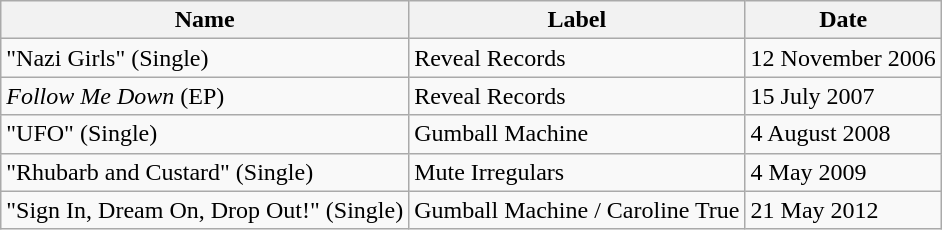<table class="wikitable" border="1">
<tr>
<th>Name</th>
<th>Label</th>
<th>Date</th>
</tr>
<tr>
<td>"Nazi Girls" (Single)</td>
<td>Reveal Records</td>
<td>12 November 2006</td>
</tr>
<tr>
<td><em>Follow Me Down</em> (EP)</td>
<td>Reveal Records</td>
<td>15 July 2007</td>
</tr>
<tr>
<td>"UFO" (Single)</td>
<td>Gumball Machine</td>
<td>4 August 2008</td>
</tr>
<tr>
<td>"Rhubarb and Custard" (Single)</td>
<td>Mute Irregulars</td>
<td>4 May 2009</td>
</tr>
<tr>
<td>"Sign In, Dream On, Drop Out!" (Single)</td>
<td>Gumball Machine / Caroline True</td>
<td>21 May 2012</td>
</tr>
</table>
